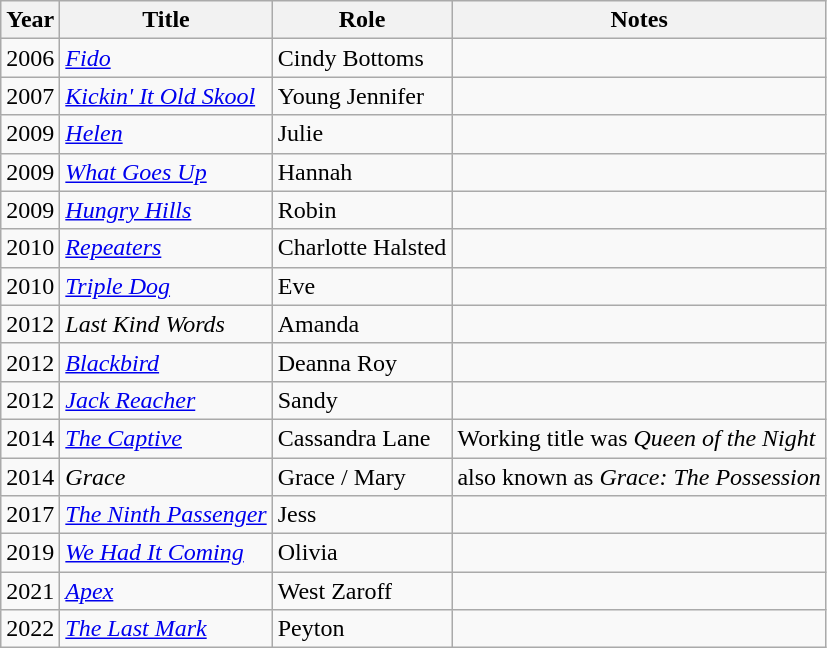<table class="wikitable sortable">
<tr>
<th>Year</th>
<th>Title</th>
<th>Role</th>
<th class="unsortable">Notes</th>
</tr>
<tr>
<td>2006</td>
<td><em><a href='#'>Fido</a></em></td>
<td>Cindy Bottoms</td>
<td></td>
</tr>
<tr>
<td>2007</td>
<td><em><a href='#'>Kickin' It Old Skool</a></em></td>
<td>Young Jennifer</td>
<td></td>
</tr>
<tr>
<td>2009</td>
<td><em><a href='#'>Helen</a></em></td>
<td>Julie</td>
<td></td>
</tr>
<tr>
<td>2009</td>
<td><em><a href='#'>What Goes Up</a></em></td>
<td>Hannah</td>
<td></td>
</tr>
<tr>
<td>2009</td>
<td><em><a href='#'>Hungry Hills</a></em></td>
<td>Robin</td>
<td></td>
</tr>
<tr>
<td>2010</td>
<td><em><a href='#'>Repeaters</a></em></td>
<td>Charlotte Halsted</td>
<td></td>
</tr>
<tr>
<td>2010</td>
<td><em><a href='#'>Triple Dog</a></em></td>
<td>Eve</td>
<td></td>
</tr>
<tr>
<td>2012</td>
<td><em>Last Kind Words</em></td>
<td>Amanda</td>
<td></td>
</tr>
<tr>
<td>2012</td>
<td><em><a href='#'>Blackbird</a></em></td>
<td>Deanna Roy</td>
<td></td>
</tr>
<tr>
<td>2012</td>
<td><em><a href='#'>Jack Reacher</a></em></td>
<td>Sandy</td>
<td></td>
</tr>
<tr>
<td>2014</td>
<td data-sort-value="Captive, The"><em><a href='#'>The Captive</a></em></td>
<td>Cassandra Lane</td>
<td>Working title was <em>Queen of the Night</em></td>
</tr>
<tr>
<td>2014</td>
<td><em>Grace</em></td>
<td>Grace / Mary</td>
<td>also known as <em>Grace: The Possession</em></td>
</tr>
<tr>
<td>2017</td>
<td data-sort-value="Ninth Passenger, The"><em><a href='#'>The Ninth Passenger</a></em></td>
<td>Jess</td>
<td></td>
</tr>
<tr>
<td>2019</td>
<td><em><a href='#'>We Had It Coming</a></em></td>
<td>Olivia</td>
<td></td>
</tr>
<tr>
<td>2021</td>
<td><em><a href='#'>Apex</a></em></td>
<td>West Zaroff</td>
<td></td>
</tr>
<tr>
<td>2022</td>
<td data-sort-value="Last Mark, The"><em><a href='#'>The Last Mark</a></em></td>
<td>Peyton</td>
<td></td>
</tr>
</table>
